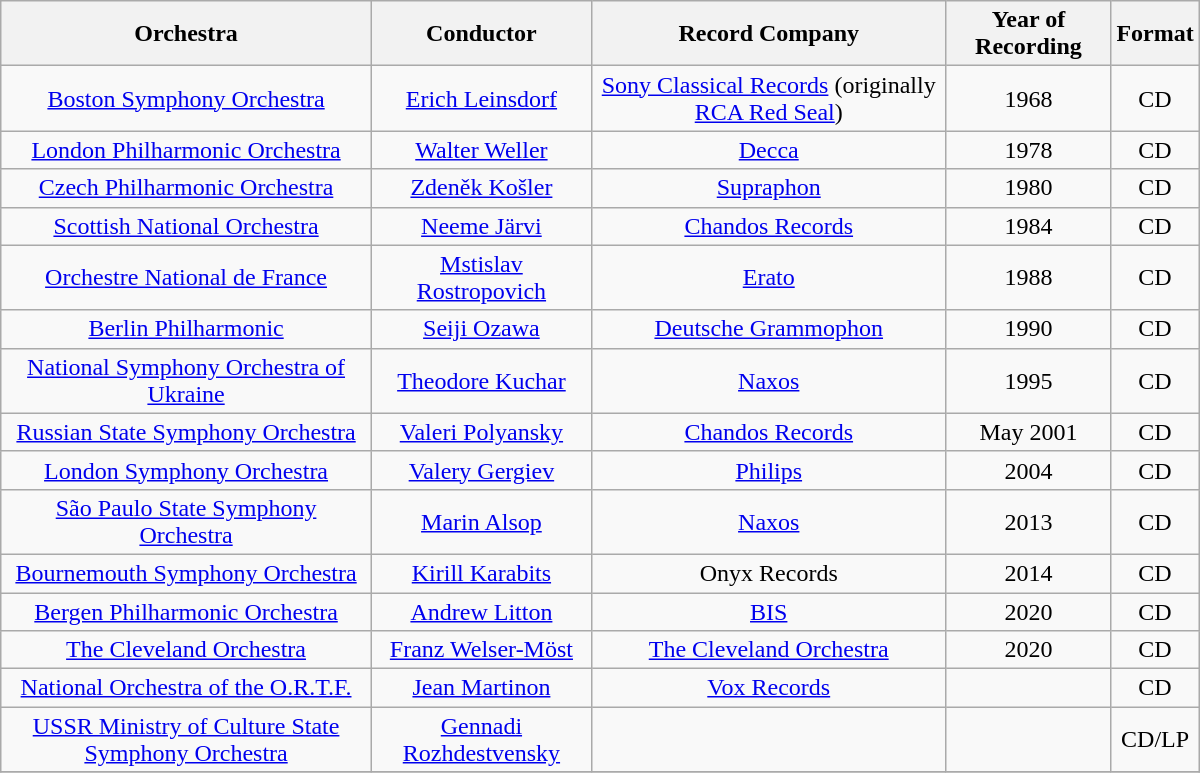<table class="wikitable" width="800px">
<tr>
<th align="center">Orchestra</th>
<th align="center">Conductor</th>
<th align="center">Record Company</th>
<th align="center">Year of Recording</th>
<th align="center">Format</th>
</tr>
<tr>
<td align="center"><a href='#'>Boston Symphony Orchestra</a></td>
<td align="center"><a href='#'>Erich Leinsdorf</a></td>
<td align="center"><a href='#'>Sony Classical Records</a> (originally <a href='#'>RCA Red Seal</a>)</td>
<td align="center">1968</td>
<td align="center">CD</td>
</tr>
<tr>
<td align="center"><a href='#'>London Philharmonic Orchestra</a></td>
<td align="center"><a href='#'>Walter Weller</a></td>
<td align="center"><a href='#'>Decca</a></td>
<td align="center">1978</td>
<td align="center">CD</td>
</tr>
<tr>
<td align="center"><a href='#'>Czech Philharmonic Orchestra</a></td>
<td align="center"><a href='#'>Zdeněk Košler</a></td>
<td align="center"><a href='#'>Supraphon</a></td>
<td align="center">1980</td>
<td align="center">CD</td>
</tr>
<tr>
<td align="center"><a href='#'>Scottish National Orchestra</a></td>
<td align="center"><a href='#'>Neeme Järvi</a></td>
<td align="center"><a href='#'>Chandos Records</a></td>
<td align="center">1984</td>
<td align="center">CD</td>
</tr>
<tr>
<td align="center"><a href='#'>Orchestre National de France</a></td>
<td align="center"><a href='#'>Mstislav Rostropovich</a></td>
<td align="center"><a href='#'>Erato</a></td>
<td align="center">1988</td>
<td align="center">CD</td>
</tr>
<tr>
<td align="center"><a href='#'>Berlin Philharmonic</a></td>
<td align="center"><a href='#'>Seiji Ozawa</a></td>
<td align="center"><a href='#'>Deutsche Grammophon</a></td>
<td align="center">1990</td>
<td align="center">CD</td>
</tr>
<tr>
<td align="center"><a href='#'>National Symphony Orchestra of Ukraine</a></td>
<td align="center"><a href='#'>Theodore Kuchar</a></td>
<td align="center"><a href='#'>Naxos</a></td>
<td align="center">1995</td>
<td align="center">CD</td>
</tr>
<tr>
<td align="center"><a href='#'>Russian State Symphony Orchestra</a></td>
<td align="center"><a href='#'>Valeri Polyansky</a></td>
<td align="center"><a href='#'>Chandos Records</a></td>
<td align="center">May 2001</td>
<td align="center">CD</td>
</tr>
<tr>
<td align="center"><a href='#'>London Symphony Orchestra</a></td>
<td align="center"><a href='#'>Valery Gergiev</a></td>
<td align="center"><a href='#'>Philips</a></td>
<td align="center">2004</td>
<td align="center">CD</td>
</tr>
<tr>
<td align="center"><a href='#'>São Paulo State Symphony Orchestra</a></td>
<td align="center"><a href='#'>Marin Alsop</a></td>
<td align="center"><a href='#'>Naxos</a></td>
<td align="center">2013</td>
<td align="center">CD</td>
</tr>
<tr>
<td align="center"><a href='#'>Bournemouth Symphony Orchestra</a></td>
<td align="center"><a href='#'>Kirill Karabits</a></td>
<td align="center">Onyx Records</td>
<td align="center">2014</td>
<td align="center">CD</td>
</tr>
<tr>
<td align="center"><a href='#'>Bergen Philharmonic Orchestra</a></td>
<td align="center"><a href='#'>Andrew Litton</a></td>
<td align="center"><a href='#'>BIS</a></td>
<td align="center">2020</td>
<td align="center">CD</td>
</tr>
<tr>
<td align="center"><a href='#'>The Cleveland Orchestra</a></td>
<td align="center"><a href='#'>Franz Welser-Möst</a></td>
<td align="center"><a href='#'>The Cleveland Orchestra</a></td>
<td align="center">2020</td>
<td align="center">CD</td>
</tr>
<tr>
<td align="center"><a href='#'>National Orchestra of the O.R.T.F.</a></td>
<td align="center"><a href='#'>Jean Martinon</a></td>
<td align="center"><a href='#'>Vox Records</a></td>
<td align="center"></td>
<td align="center">CD</td>
</tr>
<tr>
<td align="center"><a href='#'>USSR Ministry of Culture State Symphony Orchestra</a></td>
<td align="center"><a href='#'>Gennadi Rozhdestvensky</a></td>
<td align="center"></td>
<td align="center"></td>
<td align="center">CD/LP</td>
</tr>
<tr>
</tr>
</table>
